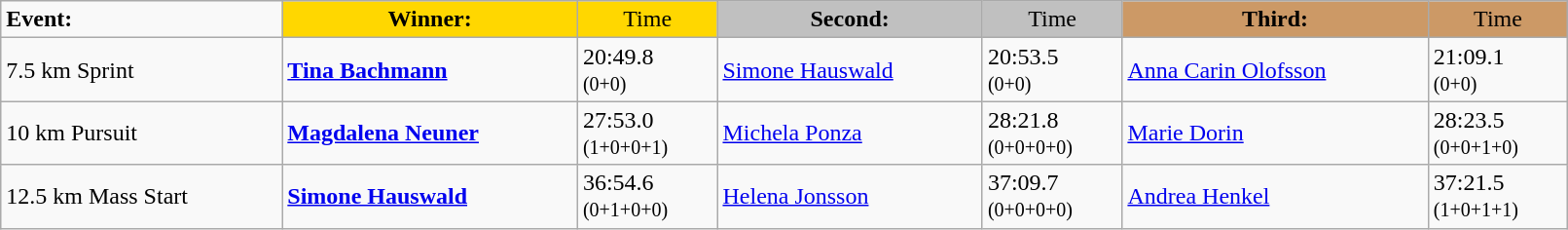<table class="wikitable" width=85%>
<tr>
<td><strong>Event:</strong></td>
<td style="text-align:center;background-color:gold;"><strong>Winner:</strong></td>
<td style="text-align:center;background-color:gold;">Time</td>
<td style="text-align:center;background-color:silver;"><strong>Second:</strong></td>
<td style="text-align:center;background-color:silver;">Time</td>
<td style="text-align:center;background-color:#CC9966;"><strong>Third:</strong></td>
<td style="text-align:center;background-color:#CC9966;">Time</td>
</tr>
<tr>
<td>7.5 km Sprint<br> </td>
<td><strong><a href='#'>Tina Bachmann</a></strong><br><small></small></td>
<td>20:49.8<br><small>(0+0)</small></td>
<td><a href='#'>Simone Hauswald</a><br><small></small></td>
<td>20:53.5	<br><small>(0+0)</small></td>
<td><a href='#'>Anna Carin Olofsson</a><br><small></small></td>
<td>21:09.1<br><small>(0+0)</small></td>
</tr>
<tr>
<td>10 km Pursuit<br>  </td>
<td><strong><a href='#'>Magdalena Neuner</a></strong><br><small></small></td>
<td>27:53.0	<br><small>(1+0+0+1)</small></td>
<td><a href='#'>Michela Ponza</a><br><small></small></td>
<td>28:21.8<br><small>(0+0+0+0)</small></td>
<td><a href='#'>Marie Dorin</a><br><small></small></td>
<td>28:23.5<br><small>(0+0+1+0)</small></td>
</tr>
<tr>
<td>12.5 km Mass Start<br> </td>
<td><strong><a href='#'>Simone Hauswald</a></strong><br><small></small></td>
<td>36:54.6<br><small>(0+1+0+0)</small></td>
<td><a href='#'>Helena Jonsson</a><br><small></small></td>
<td>37:09.7<br><small>(0+0+0+0)</small></td>
<td><a href='#'>Andrea Henkel</a><br><small></small></td>
<td>37:21.5<br><small>(1+0+1+1)</small></td>
</tr>
</table>
